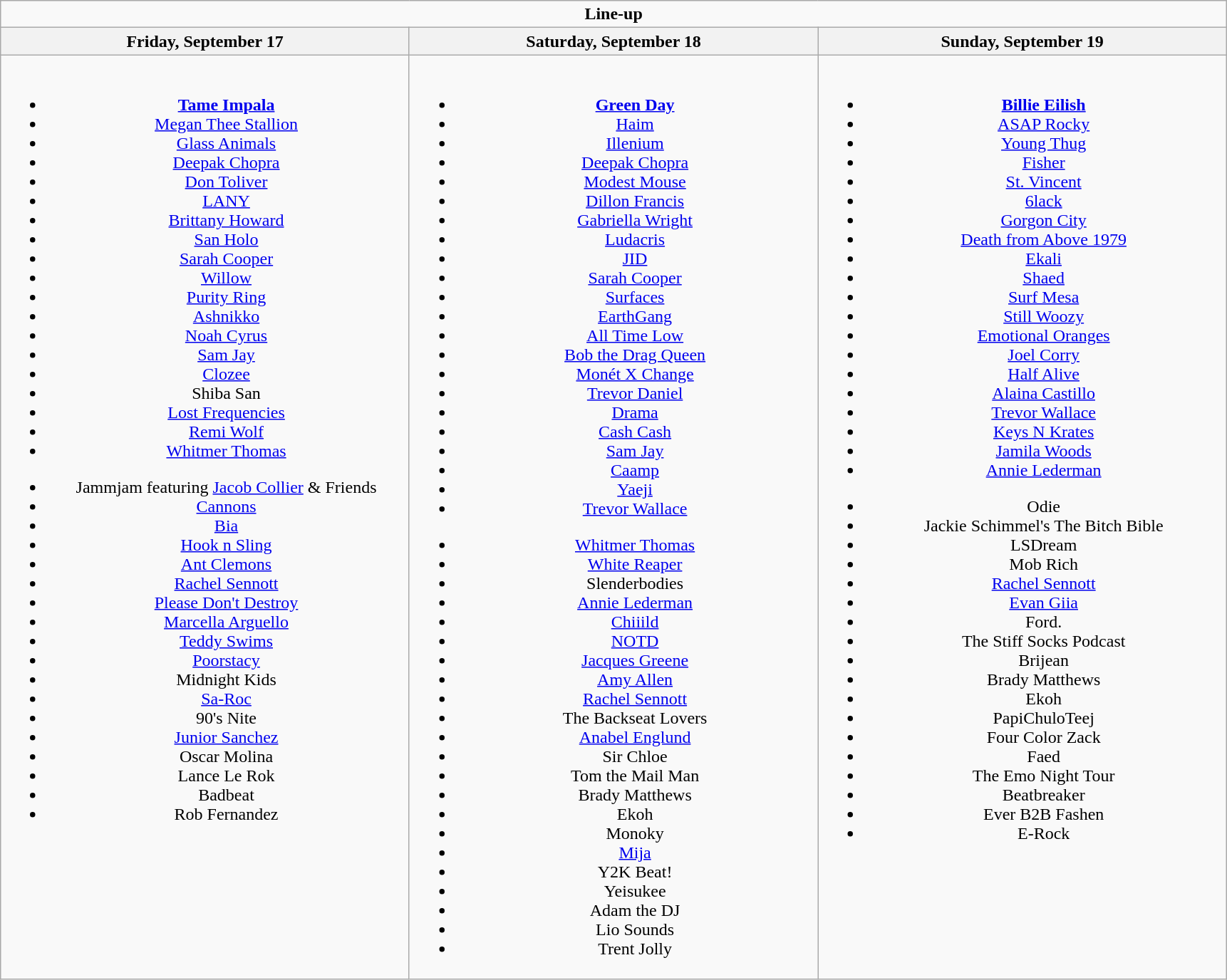<table class="wikitable">
<tr>
<td colspan="3" style="text-align:center;"><strong>Line-up</strong></td>
</tr>
<tr>
<th>Friday, September 17</th>
<th>Saturday, September 18</th>
<th>Sunday, September 19</th>
</tr>
<tr>
<td style="text-align:center; vertical-align:top; width:375px;"><br>
<ul><li><strong><a href='#'>Tame Impala</a></strong></li><li><a href='#'>Megan Thee Stallion</a></li><li><a href='#'>Glass Animals</a></li><li><a href='#'>Deepak Chopra</a></li><li><a href='#'>Don Toliver</a></li><li><a href='#'>LANY</a></li><li><a href='#'>Brittany Howard</a></li><li><a href='#'>San Holo</a></li><li><a href='#'>Sarah Cooper</a></li><li><a href='#'>Willow</a></li><li><a href='#'>Purity Ring</a></li><li><a href='#'>Ashnikko</a></li><li><a href='#'>Noah Cyrus</a></li><li><a href='#'>Sam Jay</a></li><li><a href='#'>Clozee</a></li><li>Shiba San</li><li><a href='#'>Lost Frequencies</a></li><li><a href='#'>Remi Wolf</a></li><li><a href='#'>Whitmer Thomas</a></li></ul><ul><li>Jammjam featuring <a href='#'>Jacob Collier</a> & Friends</li><li><a href='#'>Cannons</a></li><li><a href='#'>Bia</a></li><li><a href='#'>Hook n Sling</a></li><li><a href='#'>Ant Clemons</a></li><li><a href='#'>Rachel Sennott</a></li><li><a href='#'>Please Don't Destroy</a></li><li><a href='#'>Marcella Arguello</a></li><li><a href='#'>Teddy Swims</a></li><li><a href='#'>Poorstacy</a></li><li>Midnight Kids</li><li><a href='#'>Sa-Roc</a></li><li>90's Nite</li><li><a href='#'>Junior Sanchez</a></li><li>Oscar Molina</li><li>Lance Le Rok</li><li>Badbeat</li><li>Rob Fernandez</li></ul></td>
<td style="text-align:center; vertical-align:top; width:375px;"><br>
<ul><li><strong><a href='#'>Green Day</a></strong></li><li><a href='#'>Haim</a></li><li><a href='#'>Illenium</a></li><li><a href='#'>Deepak Chopra</a></li><li><a href='#'>Modest Mouse</a></li><li><a href='#'>Dillon Francis</a></li><li><a href='#'>Gabriella Wright</a></li><li><a href='#'>Ludacris</a></li><li><a href='#'>JID</a></li><li><a href='#'>Sarah Cooper</a></li><li><a href='#'>Surfaces</a></li><li><a href='#'>EarthGang</a></li><li><a href='#'>All Time Low</a></li><li><a href='#'>Bob the Drag Queen</a></li><li><a href='#'>Monét X Change</a></li><li><a href='#'>Trevor Daniel</a></li><li><a href='#'>Drama</a></li><li><a href='#'>Cash Cash</a></li><li><a href='#'>Sam Jay</a></li><li><a href='#'>Caamp</a></li><li><a href='#'>Yaeji</a></li><li><a href='#'>Trevor Wallace</a></li></ul><ul><li><a href='#'>Whitmer Thomas</a></li><li><a href='#'>White Reaper</a></li><li>Slenderbodies</li><li><a href='#'>Annie Lederman</a></li><li><a href='#'>Chiiild</a></li><li><a href='#'>NOTD</a></li><li><a href='#'>Jacques Greene</a></li><li><a href='#'>Amy Allen</a></li><li><a href='#'>Rachel Sennott</a></li><li>The Backseat Lovers</li><li><a href='#'>Anabel Englund</a></li><li>Sir Chloe</li><li>Tom the Mail Man</li><li>Brady Matthews</li><li>Ekoh</li><li>Monoky</li><li><a href='#'>Mija</a></li><li>Y2K Beat!</li><li>Yeisukee</li><li>Adam the DJ</li><li>Lio Sounds</li><li>Trent Jolly</li></ul></td>
<td style="text-align:center; vertical-align:top; width:375px;"><br>
<ul><li><strong><a href='#'>Billie Eilish</a></strong></li><li><a href='#'>ASAP Rocky</a></li><li><a href='#'>Young Thug</a></li><li><a href='#'>Fisher</a></li><li><a href='#'>St. Vincent</a></li><li><a href='#'>6lack</a></li><li><a href='#'>Gorgon City</a></li><li><a href='#'>Death from Above 1979</a></li><li><a href='#'>Ekali</a></li><li><a href='#'>Shaed</a></li><li><a href='#'>Surf Mesa</a></li><li><a href='#'>Still Woozy</a></li><li><a href='#'>Emotional Oranges</a></li><li><a href='#'>Joel Corry</a></li><li><a href='#'>Half Alive</a></li><li><a href='#'>Alaina Castillo</a></li><li><a href='#'>Trevor Wallace</a></li><li><a href='#'>Keys N Krates</a></li><li><a href='#'>Jamila Woods</a></li><li><a href='#'>Annie Lederman</a></li></ul><ul><li>Odie</li><li>Jackie Schimmel's The Bitch Bible</li><li>LSDream</li><li>Mob Rich</li><li><a href='#'>Rachel Sennott</a></li><li><a href='#'>Evan Giia</a></li><li>Ford.</li><li>The Stiff Socks Podcast</li><li>Brijean</li><li>Brady Matthews</li><li>Ekoh</li><li>PapiChuloTeej</li><li>Four Color Zack</li><li>Faed</li><li>The Emo Night Tour</li><li>Beatbreaker</li><li>Ever B2B Fashen</li><li>E-Rock</li></ul></td>
</tr>
</table>
